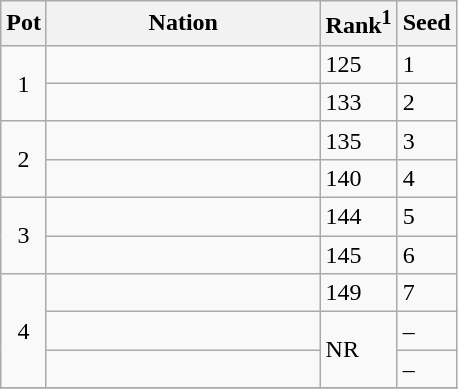<table class="wikitable">
<tr>
<th>Pot</th>
<th width="175">Nation</th>
<th>Rank<sup>1</sup></th>
<th>Seed</th>
</tr>
<tr>
<td rowspan=2 style="text-align:center;">1</td>
<td></td>
<td>125</td>
<td>1</td>
</tr>
<tr>
<td></td>
<td>133</td>
<td>2</td>
</tr>
<tr>
<td rowspan=2 style="text-align:center;">2</td>
<td></td>
<td>135</td>
<td>3</td>
</tr>
<tr>
<td></td>
<td>140</td>
<td>4</td>
</tr>
<tr>
<td rowspan=2 style="text-align:center;">3</td>
<td></td>
<td>144</td>
<td>5</td>
</tr>
<tr>
<td></td>
<td>145</td>
<td>6</td>
</tr>
<tr>
<td rowspan=3 style="text-align:center;">4</td>
<td></td>
<td>149</td>
<td>7</td>
</tr>
<tr>
<td></td>
<td rowspan=2>NR</td>
<td>–</td>
</tr>
<tr>
<td></td>
<td>–</td>
</tr>
<tr>
</tr>
</table>
